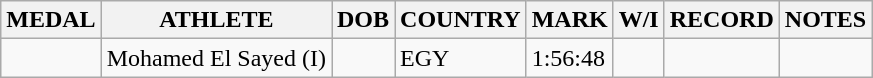<table class="wikitable">
<tr>
<th>MEDAL</th>
<th>ATHLETE</th>
<th>DOB</th>
<th>COUNTRY</th>
<th>MARK</th>
<th>W/I</th>
<th>RECORD</th>
<th>NOTES</th>
</tr>
<tr>
<td></td>
<td>Mohamed El Sayed (I)</td>
<td></td>
<td>EGY</td>
<td>1:56:48</td>
<td></td>
<td></td>
<td></td>
</tr>
</table>
